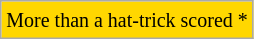<table class="wikitable">
<tr>
<td bgcolor="gold"><small>More than a hat-trick scored  *</small></td>
</tr>
</table>
